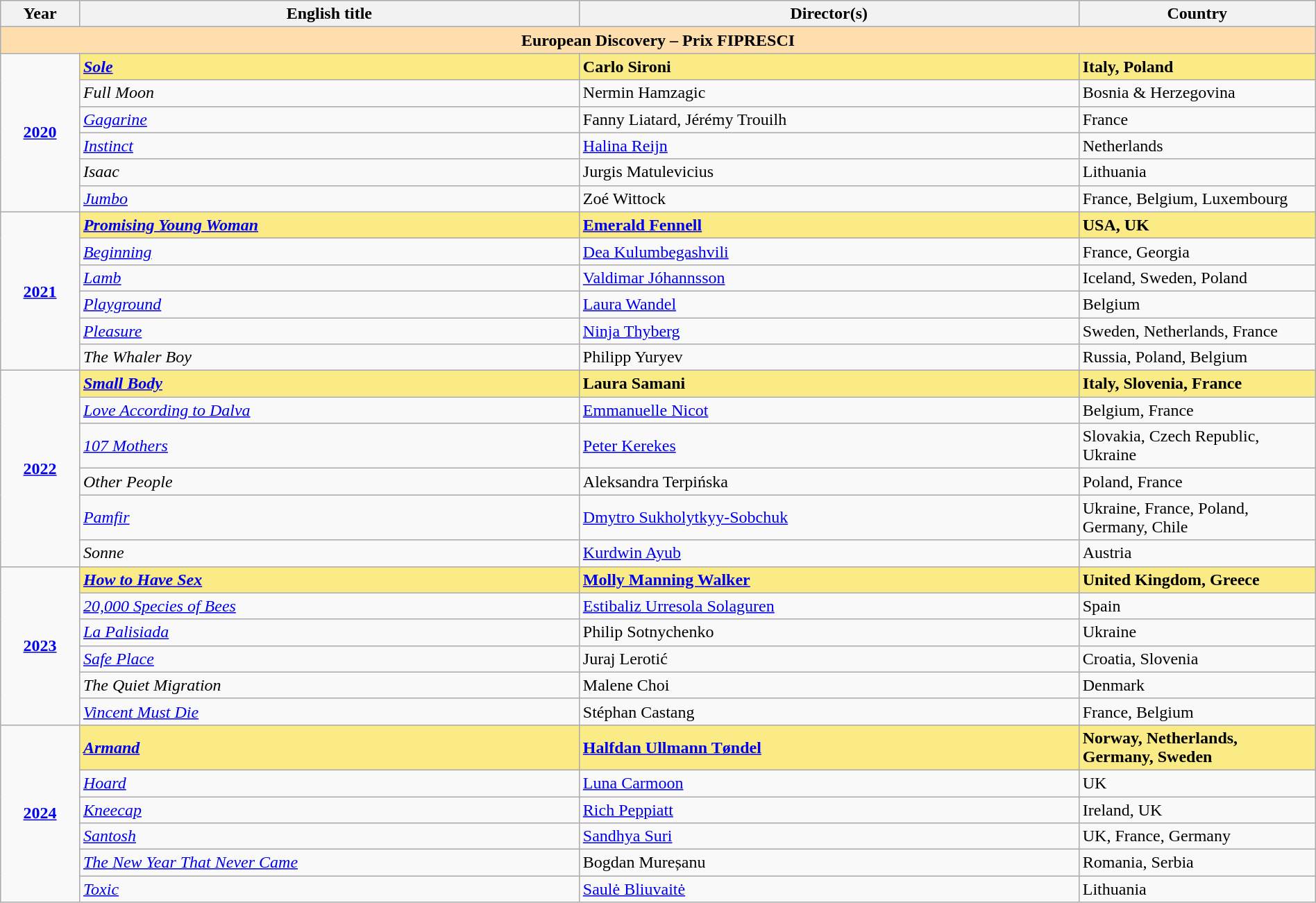<table class="wikitable" width="100%" cellpadding="5">
<tr>
<th width="6%">Year</th>
<th width="38%">English title</th>
<th width="38%">Director(s)</th>
<th width="18%">Country</th>
</tr>
<tr>
<td colspan="4" style="background:#ffdead;" align="center"><strong>European Discovery – Prix FIPRESCI</strong></td>
</tr>
<tr>
<td rowspan="6" align="center"><strong><a href='#'>2020</a></strong><br></td>
<td style="background:#FAEB86"><strong><em><a href='#'>Sole</a></em></strong></td>
<td style="background:#FAEB86"><strong>Carlo Sironi</strong></td>
<td style="background:#FAEB86"><strong>Italy, Poland</strong></td>
</tr>
<tr>
<td><em>Full Moon</em></td>
<td>Nermin Hamzagic</td>
<td>Bosnia & Herzegovina</td>
</tr>
<tr>
<td><em><a href='#'>Gagarine</a></em></td>
<td>Fanny Liatard, Jérémy Trouilh</td>
<td>France</td>
</tr>
<tr>
<td><em><a href='#'>Instinct</a></em></td>
<td><a href='#'>Halina Reijn</a></td>
<td>Netherlands</td>
</tr>
<tr>
<td><em>Isaac</em></td>
<td>Jurgis Matulevicius</td>
<td>Lithuania</td>
</tr>
<tr>
<td><em><a href='#'>Jumbo</a></em></td>
<td>Zoé Wittock</td>
<td>France, Belgium, Luxembourg</td>
</tr>
<tr>
<td rowspan="6" align="center"><strong><a href='#'>2021</a></strong><br></td>
<td style="background:#FAEB86"><strong><em><a href='#'>Promising Young Woman</a></em></strong></td>
<td style="background:#FAEB86"><strong><a href='#'>Emerald Fennell</a></strong></td>
<td style="background:#FAEB86"><strong>USA, UK</strong></td>
</tr>
<tr>
<td><em><a href='#'>Beginning</a></em></td>
<td><a href='#'>Dea Kulumbegashvili</a></td>
<td>France, Georgia</td>
</tr>
<tr>
<td><em><a href='#'>Lamb</a></em></td>
<td><a href='#'>Valdimar Jóhannsson</a></td>
<td>Iceland, Sweden, Poland</td>
</tr>
<tr>
<td><em><a href='#'>Playground</a></em></td>
<td><a href='#'>Laura Wandel</a></td>
<td>Belgium</td>
</tr>
<tr>
<td><em><a href='#'>Pleasure</a></em></td>
<td><a href='#'>Ninja Thyberg</a></td>
<td>Sweden, Netherlands, France</td>
</tr>
<tr>
<td><em>The Whaler Boy</em></td>
<td>Philipp Yuryev</td>
<td>Russia, Poland, Belgium</td>
</tr>
<tr>
<td rowspan="6" align="center"><strong><a href='#'>2022</a></strong><br></td>
<td style="background:#FAEB86"><strong><em><a href='#'>Small Body</a></em></strong></td>
<td style="background:#FAEB86"><strong>Laura Samani</strong></td>
<td style="background:#FAEB86"><strong>Italy, Slovenia, France</strong></td>
</tr>
<tr>
<td><em><a href='#'>Love According to Dalva</a></em></td>
<td><a href='#'>Emmanuelle Nicot</a></td>
<td>Belgium, France</td>
</tr>
<tr>
<td><em><a href='#'>107 Mothers</a></em></td>
<td><a href='#'>Peter Kerekes</a></td>
<td>Slovakia, Czech Republic, Ukraine</td>
</tr>
<tr>
<td><em>Other People</em></td>
<td>Aleksandra Terpińska</td>
<td>Poland, France</td>
</tr>
<tr>
<td><em><a href='#'>Pamfir</a></em></td>
<td><a href='#'>Dmytro Sukholytkyy-Sobchuk</a></td>
<td>Ukraine, France, Poland, Germany, Chile</td>
</tr>
<tr>
<td><em>Sonne</em></td>
<td><a href='#'>Kurdwin Ayub</a></td>
<td>Austria</td>
</tr>
<tr>
<td rowspan="6" align="center"><strong><a href='#'>2023</a></strong><br></td>
<td style="background:#FAEB86"><strong><em><a href='#'>How to Have Sex</a></em></strong></td>
<td style="background:#FAEB86"><strong><a href='#'>Molly Manning Walker</a></strong></td>
<td style="background:#FAEB86"><strong>United Kingdom, Greece</strong></td>
</tr>
<tr>
<td><em><a href='#'>20,000 Species of Bees</a></em></td>
<td><a href='#'>Estibaliz Urresola Solaguren</a></td>
<td>Spain</td>
</tr>
<tr>
<td><em><a href='#'>La Palisiada</a></em></td>
<td>Philip Sotnychenko</td>
<td>Ukraine</td>
</tr>
<tr>
<td><em><a href='#'>Safe Place</a></em></td>
<td>Juraj Lerotić</td>
<td>Croatia, Slovenia</td>
</tr>
<tr>
<td><em>The Quiet Migration</em></td>
<td>Malene Choi</td>
<td>Denmark</td>
</tr>
<tr>
<td><em><a href='#'>Vincent Must Die</a></em></td>
<td>Stéphan Castang</td>
<td>France, Belgium</td>
</tr>
<tr>
<td rowspan="6" align="center"><strong><a href='#'>2024</a></strong><br></td>
<td style="background:#FAEB86"><strong><em><a href='#'>Armand</a></em></strong></td>
<td style="background:#FAEB86"><strong><a href='#'>Halfdan Ullmann Tøndel</a></strong></td>
<td style="background:#FAEB86"><strong>Norway, Netherlands, Germany, Sweden</strong></td>
</tr>
<tr>
<td><em><a href='#'>Hoard</a></em></td>
<td><a href='#'>Luna Carmoon</a></td>
<td>UK</td>
</tr>
<tr>
<td><em><a href='#'>Kneecap</a></em></td>
<td><a href='#'>Rich Peppiatt</a></td>
<td>Ireland, UK</td>
</tr>
<tr>
<td><em><a href='#'>Santosh</a></em></td>
<td><a href='#'>Sandhya Suri</a></td>
<td>UK, France, Germany</td>
</tr>
<tr>
<td><em><a href='#'>The New Year That Never Came</a></em></td>
<td>Bogdan Mureșanu</td>
<td>Romania, Serbia</td>
</tr>
<tr>
<td><em><a href='#'>Toxic</a></em></td>
<td><a href='#'>Saulė Bliuvaitė</a></td>
<td>Lithuania</td>
</tr>
</table>
